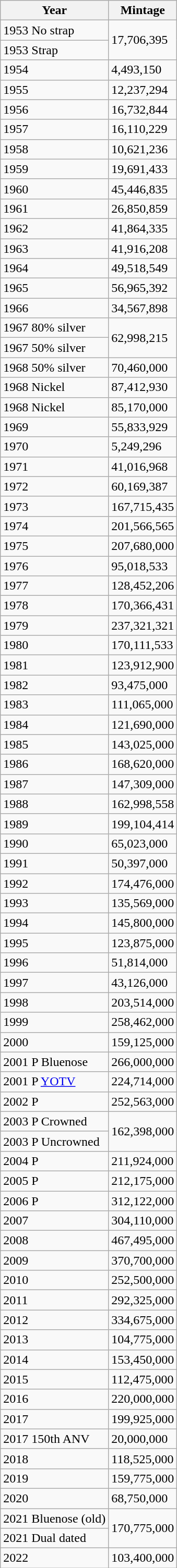<table class="wikitable sortable">
<tr>
<th>Year</th>
<th>Mintage</th>
</tr>
<tr>
<td>1953 No strap</td>
<td rowspan="2">17,706,395</td>
</tr>
<tr>
<td>1953 Strap</td>
</tr>
<tr>
<td>1954</td>
<td>4,493,150</td>
</tr>
<tr>
<td>1955</td>
<td>12,237,294</td>
</tr>
<tr>
<td>1956</td>
<td>16,732,844</td>
</tr>
<tr>
<td>1957</td>
<td>16,110,229</td>
</tr>
<tr>
<td>1958</td>
<td>10,621,236</td>
</tr>
<tr>
<td>1959</td>
<td>19,691,433</td>
</tr>
<tr>
<td>1960</td>
<td>45,446,835</td>
</tr>
<tr>
<td>1961</td>
<td>26,850,859</td>
</tr>
<tr>
<td>1962</td>
<td>41,864,335</td>
</tr>
<tr>
<td>1963</td>
<td>41,916,208</td>
</tr>
<tr>
<td>1964</td>
<td>49,518,549</td>
</tr>
<tr>
<td>1965</td>
<td>56,965,392</td>
</tr>
<tr>
<td>1966</td>
<td>34,567,898</td>
</tr>
<tr>
<td>1967 80% silver</td>
<td rowspan=2>62,998,215</td>
</tr>
<tr>
<td>1967 50% silver</td>
</tr>
<tr>
<td>1968 50% silver</td>
<td>70,460,000</td>
</tr>
<tr>
<td>1968 Nickel</td>
<td>87,412,930</td>
</tr>
<tr>
<td>1968 Nickel</td>
<td>85,170,000</td>
</tr>
<tr>
<td>1969</td>
<td>55,833,929</td>
</tr>
<tr>
<td>1970</td>
<td>5,249,296</td>
</tr>
<tr>
<td>1971</td>
<td>41,016,968</td>
</tr>
<tr>
<td>1972</td>
<td>60,169,387</td>
</tr>
<tr>
<td>1973</td>
<td>167,715,435</td>
</tr>
<tr>
<td>1974</td>
<td>201,566,565</td>
</tr>
<tr>
<td>1975</td>
<td>207,680,000</td>
</tr>
<tr>
<td>1976</td>
<td>95,018,533</td>
</tr>
<tr>
<td>1977</td>
<td>128,452,206</td>
</tr>
<tr>
<td>1978</td>
<td>170,366,431</td>
</tr>
<tr>
<td>1979</td>
<td>237,321,321</td>
</tr>
<tr>
<td>1980</td>
<td>170,111,533</td>
</tr>
<tr>
<td>1981</td>
<td>123,912,900</td>
</tr>
<tr>
<td>1982</td>
<td>93,475,000</td>
</tr>
<tr>
<td>1983</td>
<td>111,065,000</td>
</tr>
<tr>
<td>1984</td>
<td>121,690,000</td>
</tr>
<tr>
<td>1985</td>
<td>143,025,000</td>
</tr>
<tr>
<td>1986</td>
<td>168,620,000</td>
</tr>
<tr>
<td>1987</td>
<td>147,309,000</td>
</tr>
<tr>
<td>1988</td>
<td>162,998,558</td>
</tr>
<tr>
<td>1989</td>
<td>199,104,414</td>
</tr>
<tr>
<td>1990</td>
<td>65,023,000</td>
</tr>
<tr>
<td>1991</td>
<td>50,397,000</td>
</tr>
<tr>
<td>1992</td>
<td>174,476,000</td>
</tr>
<tr>
<td>1993</td>
<td>135,569,000</td>
</tr>
<tr>
<td>1994</td>
<td>145,800,000</td>
</tr>
<tr>
<td>1995</td>
<td>123,875,000</td>
</tr>
<tr>
<td>1996</td>
<td>51,814,000</td>
</tr>
<tr>
<td>1997</td>
<td>43,126,000</td>
</tr>
<tr>
<td>1998</td>
<td>203,514,000</td>
</tr>
<tr>
<td>1999</td>
<td>258,462,000</td>
</tr>
<tr>
<td>2000</td>
<td>159,125,000</td>
</tr>
<tr>
<td>2001 P Bluenose</td>
<td>266,000,000</td>
</tr>
<tr>
<td>2001 P <a href='#'>YOTV</a></td>
<td>224,714,000</td>
</tr>
<tr>
<td>2002 P</td>
<td>252,563,000</td>
</tr>
<tr>
<td>2003 P Crowned</td>
<td rowspan=2>162,398,000</td>
</tr>
<tr>
<td>2003 P Uncrowned</td>
</tr>
<tr>
<td>2004 P</td>
<td>211,924,000</td>
</tr>
<tr>
<td>2005 P</td>
<td>212,175,000</td>
</tr>
<tr>
<td>2006 P</td>
<td>312,122,000</td>
</tr>
<tr>
<td>2007</td>
<td>304,110,000</td>
</tr>
<tr>
<td>2008</td>
<td>467,495,000</td>
</tr>
<tr>
<td>2009</td>
<td>370,700,000</td>
</tr>
<tr>
<td>2010</td>
<td>252,500,000</td>
</tr>
<tr>
<td>2011</td>
<td>292,325,000</td>
</tr>
<tr>
<td>2012</td>
<td>334,675,000</td>
</tr>
<tr>
<td>2013</td>
<td>104,775,000</td>
</tr>
<tr>
<td>2014</td>
<td>153,450,000</td>
</tr>
<tr>
<td>2015</td>
<td>112,475,000</td>
</tr>
<tr>
<td>2016</td>
<td>220,000,000</td>
</tr>
<tr>
<td>2017</td>
<td>199,925,000</td>
</tr>
<tr>
<td>2017 150th ANV</td>
<td>20,000,000</td>
</tr>
<tr>
<td>2018</td>
<td>118,525,000</td>
</tr>
<tr>
<td>2019</td>
<td>159,775,000</td>
</tr>
<tr>
<td>2020</td>
<td>68,750,000</td>
</tr>
<tr>
<td>2021 Bluenose (old)</td>
<td rowspan=2>170,775,000</td>
</tr>
<tr>
<td>2021 Dual dated</td>
</tr>
<tr>
<td>2022</td>
<td>103,400,000</td>
</tr>
</table>
